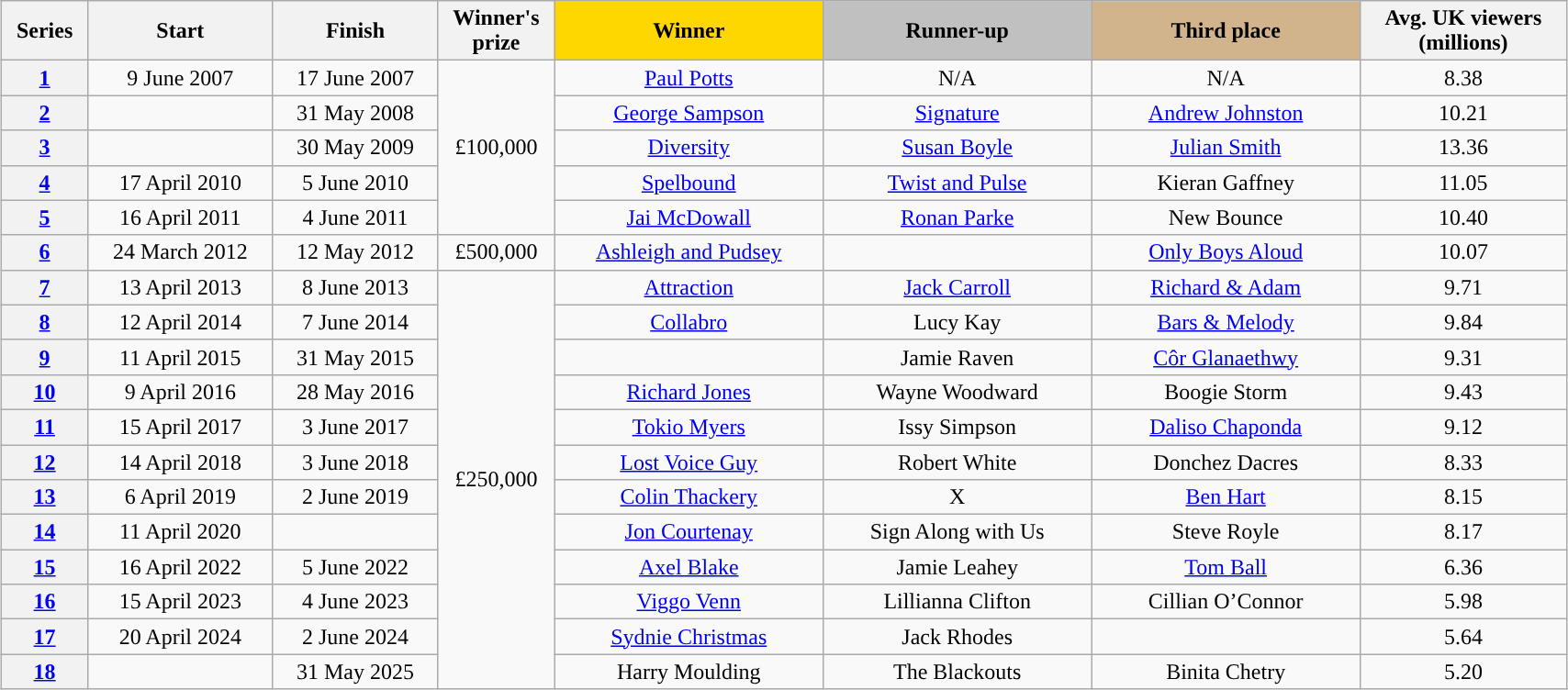<table class="wikitable" style="margin-left: auto; margin-right: auto; border: none; text-align:center; font-size:100%; width: 90%;">
<tr>
<th style="width:4%;">Series</th>
<th style="width:8%;">Start</th>
<th style="width:8%;">Finish</th>
<th style="width:4%;">Winner's prize </th>
<th style="width:13%; background:gold;" align="center">Winner</th>
<th style="width:13%; background:silver;" align="center">Runner-up</th>
<th style="width:13%; background:tan;" align="center">Third place</th>
<th style="width:10%;">Avg. UK viewers<br>(millions)</th>
</tr>
<tr>
<th scope="row"><a href='#'>1</a></th>
<td>9 June 2007</td>
<td>17 June 2007</td>
<td rowspan="5">£100,000</td>
<td><a href='#'>Paul Potts</a></td>
<td>N/A</td>
<td>N/A</td>
<td>8.38</td>
</tr>
<tr>
<th scope="row"><a href='#'>2</a></th>
<td></td>
<td>31 May 2008</td>
<td><a href='#'>George Sampson</a></td>
<td><a href='#'>Signature</a></td>
<td><a href='#'>Andrew Johnston</a></td>
<td>10.21</td>
</tr>
<tr>
<th scope="row"><a href='#'>3</a></th>
<td></td>
<td>30 May 2009</td>
<td><a href='#'>Diversity</a></td>
<td><a href='#'>Susan Boyle</a></td>
<td><a href='#'>Julian Smith</a></td>
<td>13.36</td>
</tr>
<tr>
<th scope="row"><a href='#'>4</a></th>
<td>17 April 2010</td>
<td>5 June 2010</td>
<td><a href='#'>Spelbound</a></td>
<td><a href='#'>Twist and Pulse</a></td>
<td>Kieran Gaffney</td>
<td>11.05</td>
</tr>
<tr>
<th scope="row"><a href='#'>5</a></th>
<td>16 April 2011</td>
<td>4 June 2011</td>
<td><a href='#'>Jai McDowall</a></td>
<td><a href='#'>Ronan Parke</a></td>
<td>New Bounce</td>
<td>10.40</td>
</tr>
<tr>
<th scope="row"><a href='#'>6</a></th>
<td nowrap>24 March 2012</td>
<td>12 May 2012</td>
<td>£500,000</td>
<td><a href='#'>Ashleigh and Pudsey</a></td>
<td></td>
<td><a href='#'>Only Boys Aloud</a></td>
<td>10.07</td>
</tr>
<tr>
<th scope="row"><a href='#'>7</a></th>
<td>13 April 2013</td>
<td>8 June 2013</td>
<td rowspan="12">£250,000</td>
<td> <a href='#'>Attraction</a></td>
<td><a href='#'>Jack Carroll</a></td>
<td><a href='#'>Richard & Adam</a></td>
<td>9.71</td>
</tr>
<tr>
<th scope="row"><a href='#'>8</a></th>
<td>12 April 2014</td>
<td>7 June 2014</td>
<td><a href='#'>Collabro</a></td>
<td>Lucy Kay</td>
<td><a href='#'>Bars & Melody</a></td>
<td>9.84</td>
</tr>
<tr>
<th scope="row"><a href='#'>9</a></th>
<td>11 April 2015</td>
<td>31 May 2015</td>
<td></td>
<td>Jamie Raven</td>
<td><a href='#'>Côr Glanaethwy</a></td>
<td>9.31</td>
</tr>
<tr>
<th scope="row"><a href='#'>10</a></th>
<td>9 April 2016</td>
<td>28 May 2016</td>
<td><a href='#'>Richard Jones</a></td>
<td>Wayne Woodward</td>
<td>Boogie Storm</td>
<td>9.43</td>
</tr>
<tr>
<th scope="row"><a href='#'>11</a></th>
<td>15 April 2017</td>
<td>3 June 2017</td>
<td><a href='#'>Tokio Myers</a></td>
<td Issy_Simpson>Issy Simpson</td>
<td> <a href='#'>Daliso Chaponda</a></td>
<td>9.12</td>
</tr>
<tr>
<th !scope="row"><a href='#'>12</a></th>
<td>14 April 2018</td>
<td>3 June 2018</td>
<td><a href='#'>Lost Voice Guy</a></td>
<td>Robert White</td>
<td> Donchez Dacres</td>
<td>8.33</td>
</tr>
<tr>
<th !scope="row"><a href='#'>13</a></th>
<td>6 April 2019</td>
<td>2 June 2019</td>
<td><a href='#'>Colin Thackery</a></td>
<td>X</td>
<td><a href='#'>Ben Hart</a></td>
<td>8.15</td>
</tr>
<tr>
<th !scope="row"><a href='#'>14</a></th>
<td>11 April 2020</td>
<td></td>
<td><a href='#'>Jon Courtenay</a></td>
<td>Sign Along with Us</td>
<td>Steve Royle</td>
<td>8.17</td>
</tr>
<tr>
<th !scope="row"><a href='#'>15</a></th>
<td>16 April 2022</td>
<td>5 June 2022</td>
<td><a href='#'>Axel Blake</a></td>
<td>Jamie Leahey</td>
<td><a href='#'>Tom Ball</a></td>
<td>6.36</td>
</tr>
<tr>
<th !scope="row"><a href='#'>16</a></th>
<td>15 April 2023</td>
<td>4 June 2023</td>
<td> <a href='#'>Viggo Venn</a></td>
<td>Lillianna Clifton</td>
<td> Cillian O’Connor</td>
<td>5.98</td>
</tr>
<tr>
<th !scope="row"><a href='#'>17</a></th>
<td>20 April 2024</td>
<td>2 June 2024</td>
<td><a href='#'>Sydnie Christmas</a></td>
<td>Jack Rhodes</td>
<td></td>
<td>5.64</td>
</tr>
<tr>
<th !scope="row"><a href='#'>18</a></th>
<td></td>
<td>31 May 2025</td>
<td>Harry Moulding</td>
<td> The Blackouts</td>
<td> Binita Chetry</td>
<td>5.20</td>
</tr>
</table>
